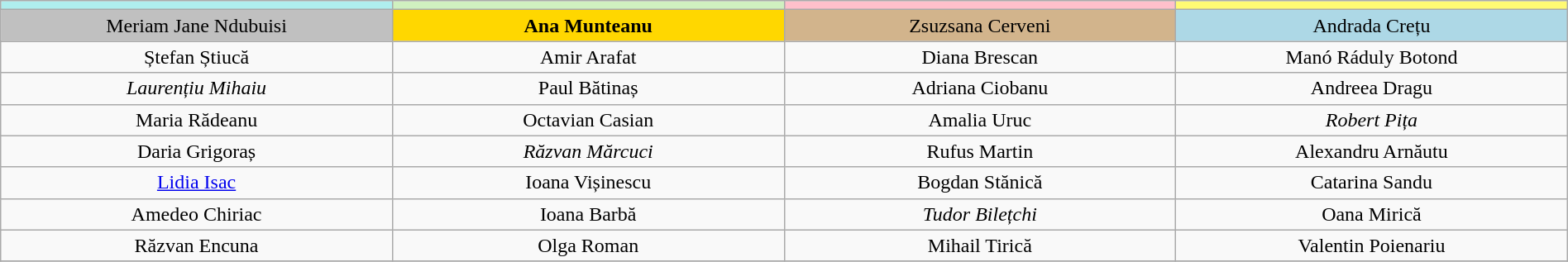<table class="wikitable"  style="text-align:center; font-size:100%; width:100%;">
<tr>
<td style="width:13%;" scope="col" bgcolor="#afeeee"><strong></strong></td>
<td style="width:13%;" scope="col" bgcolor="#d0f0c0"><strong></strong></td>
<td style="width:13%;" scope="col" bgcolor="pink"><strong></strong></td>
<td style="width:13%;" scope="col" bgcolor="#fffa73"><strong></strong></td>
</tr>
<tr>
<td bgcolor="silver">Meriam Jane Ndubuisi</td>
<td bgcolor="gold"><strong>Ana Munteanu</strong></td>
<td bgcolor="tan">Zsuzsana Cerveni</td>
<td bgcolor="lightblue">Andrada Crețu</td>
</tr>
<tr>
<td>Ștefan Știucă</td>
<td>Amir Arafat</td>
<td>Diana Brescan</td>
<td>Manó Ráduly Botond</td>
</tr>
<tr>
<td><em>Laurențiu Mihaiu</em></td>
<td>Paul Bătinaș</td>
<td>Adriana Ciobanu</td>
<td>Andreea Dragu</td>
</tr>
<tr>
<td>Maria Rădeanu</td>
<td>Octavian Casian</td>
<td>Amalia Uruc</td>
<td><em>Robert Pița</em></td>
</tr>
<tr>
<td>Daria Grigoraș</td>
<td><em>Răzvan Mărcuci</em></td>
<td>Rufus Martin</td>
<td>Alexandru Arnăutu</td>
</tr>
<tr>
<td><a href='#'>Lidia Isac</a></td>
<td>Ioana Vișinescu</td>
<td>Bogdan Stănică</td>
<td>Catarina Sandu</td>
</tr>
<tr>
<td>Amedeo Chiriac</td>
<td>Ioana Barbă</td>
<td><em>Tudor Bilețchi</em></td>
<td>Oana Mirică</td>
</tr>
<tr>
<td>Răzvan Encuna</td>
<td>Olga Roman</td>
<td>Mihail Tirică</td>
<td>Valentin Poienariu</td>
</tr>
<tr>
</tr>
</table>
